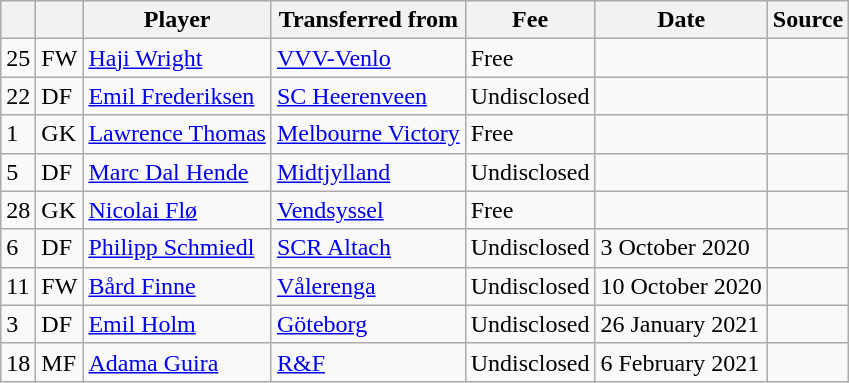<table class="wikitable plainrowheaders sortable">
<tr>
<th></th>
<th></th>
<th scope=col>Player</th>
<th>Transferred from</th>
<th !scope=col; style="width: 65px;">Fee</th>
<th scope=col>Date</th>
<th scope=col>Source</th>
</tr>
<tr>
<td>25</td>
<td>FW</td>
<td> <a href='#'>Haji Wright</a></td>
<td> <a href='#'>VVV-Venlo</a></td>
<td>Free</td>
<td></td>
<td></td>
</tr>
<tr>
<td>22</td>
<td>DF</td>
<td> <a href='#'>Emil Frederiksen</a></td>
<td> <a href='#'>SC Heerenveen</a></td>
<td>Undisclosed</td>
<td></td>
<td></td>
</tr>
<tr>
<td>1</td>
<td>GK</td>
<td> <a href='#'>Lawrence Thomas</a></td>
<td> <a href='#'>Melbourne Victory</a></td>
<td>Free</td>
<td></td>
<td></td>
</tr>
<tr>
<td>5</td>
<td>DF</td>
<td> <a href='#'>Marc Dal Hende</a></td>
<td> <a href='#'>Midtjylland</a></td>
<td>Undisclosed</td>
<td></td>
<td></td>
</tr>
<tr>
<td>28</td>
<td>GK</td>
<td> <a href='#'>Nicolai Flø</a></td>
<td> <a href='#'>Vendsyssel</a></td>
<td>Free</td>
<td></td>
<td></td>
</tr>
<tr>
<td>6</td>
<td>DF</td>
<td> <a href='#'>Philipp Schmiedl</a></td>
<td> <a href='#'>SCR Altach</a></td>
<td>Undisclosed</td>
<td>3 October 2020</td>
<td></td>
</tr>
<tr>
<td>11</td>
<td>FW</td>
<td> <a href='#'>Bård Finne</a></td>
<td> <a href='#'>Vålerenga</a></td>
<td>Undisclosed</td>
<td>10 October 2020</td>
<td></td>
</tr>
<tr>
<td>3</td>
<td>DF</td>
<td> <a href='#'>Emil Holm</a></td>
<td> <a href='#'>Göteborg</a></td>
<td>Undisclosed</td>
<td>26 January 2021</td>
<td></td>
</tr>
<tr>
<td>18</td>
<td>MF</td>
<td> <a href='#'>Adama Guira</a></td>
<td> <a href='#'>R&F</a></td>
<td>Undisclosed</td>
<td>6 February 2021</td>
<td></td>
</tr>
</table>
